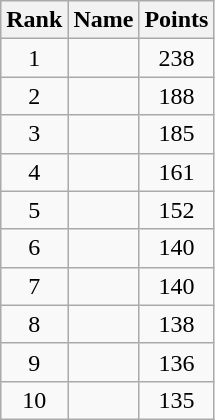<table class="wikitable sortable">
<tr>
<th>Rank</th>
<th>Name</th>
<th>Points</th>
</tr>
<tr>
<td align=center>1</td>
<td></td>
<td align=center>238</td>
</tr>
<tr>
<td align=center>2</td>
<td></td>
<td align=center>188</td>
</tr>
<tr>
<td align=center>3</td>
<td></td>
<td align=center>185</td>
</tr>
<tr>
<td align=center>4</td>
<td></td>
<td align=center>161</td>
</tr>
<tr>
<td align=center>5</td>
<td></td>
<td align=center>152</td>
</tr>
<tr>
<td align=center>6</td>
<td></td>
<td align=center>140</td>
</tr>
<tr>
<td align=center>7</td>
<td></td>
<td align=center>140</td>
</tr>
<tr>
<td align=center>8</td>
<td></td>
<td align=center>138</td>
</tr>
<tr>
<td align=center>9</td>
<td></td>
<td align=center>136</td>
</tr>
<tr>
<td align=center>10</td>
<td></td>
<td align=center>135</td>
</tr>
</table>
